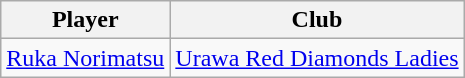<table class="wikitable">
<tr>
<th>Player</th>
<th>Club</th>
</tr>
<tr>
<td> <a href='#'>Ruka Norimatsu</a></td>
<td><a href='#'>Urawa Red Diamonds Ladies</a></td>
</tr>
</table>
